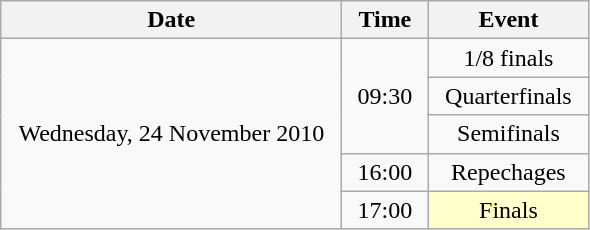<table class = "wikitable" style="text-align:center;">
<tr>
<th width=220>Date</th>
<th width=50>Time</th>
<th width=100>Event</th>
</tr>
<tr>
<td rowspan=5>Wednesday, 24 November 2010</td>
<td rowspan=3>09:30</td>
<td>1/8 finals</td>
</tr>
<tr>
<td>Quarterfinals</td>
</tr>
<tr>
<td>Semifinals</td>
</tr>
<tr>
<td>16:00</td>
<td>Repechages</td>
</tr>
<tr>
<td>17:00</td>
<td bgcolor=ffffcc>Finals</td>
</tr>
</table>
